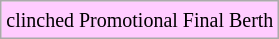<table class="wikitable">
<tr>
<td style="background-color: #ffccff;"><small>clinched Promotional Final Berth</small></td>
</tr>
</table>
